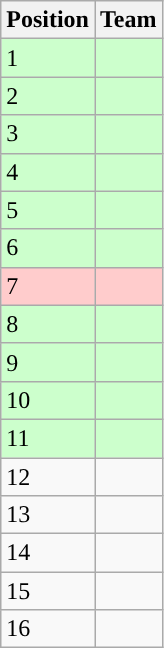<table class="wikitable">
<tr>
<th>Position</th>
<th>Team</th>
</tr>
<tr style="background:#cfc;">
<td>1</td>
<td></td>
</tr>
<tr style="background:#cfc;">
<td>2</td>
<td></td>
</tr>
<tr style="background:#cfc;">
<td>3</td>
<td></td>
</tr>
<tr style="background:#cfc;">
<td>4</td>
<td></td>
</tr>
<tr style="background:#cfc;">
<td>5</td>
<td></td>
</tr>
<tr style="background:#cfc;">
<td>6</td>
<td></td>
</tr>
<tr style="background:#FFCCCC">
<td>7</td>
<td></td>
</tr>
<tr style="background:#cfc;">
<td>8</td>
<td></td>
</tr>
<tr style="background:#cfc;">
<td>9</td>
<td></td>
</tr>
<tr style="background:#cfc;">
<td>10</td>
<td></td>
</tr>
<tr style="background:#cfc;">
<td>11</td>
<td></td>
</tr>
<tr style="background:#FF FA CD;">
<td>12</td>
<td></td>
</tr>
<tr style="background:#FF FA CD;">
<td>13</td>
<td></td>
</tr>
<tr style="background:#FF FA CD;">
<td>14</td>
<td></td>
</tr>
<tr style="background:#FF FA CD;">
<td>15</td>
<td></td>
</tr>
<tr style="background:#FF FA CD;">
<td>16</td>
<td></td>
</tr>
</table>
